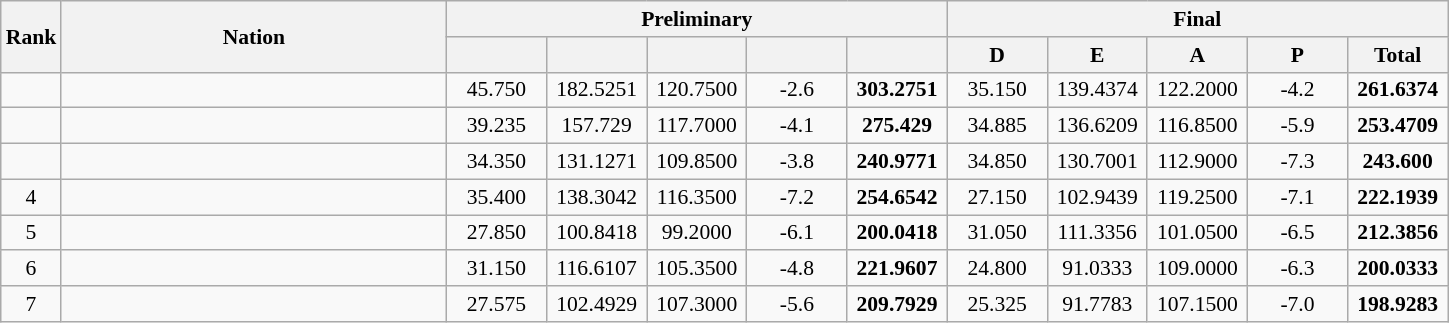<table class="wikitable sortable" style="text-align:center; font-size:90%">
<tr>
<th rowspan=2>Rank</th>
<th rowspan=2 width=250>Nation</th>
<th colspan=5>Preliminary</th>
<th colspan=5>Final</th>
</tr>
<tr>
<th width=60></th>
<th width=60></th>
<th width=60></th>
<th width=60></th>
<th width=60></th>
<th width=60>D</th>
<th width=60>E</th>
<th width=60>A</th>
<th width=60>P</th>
<th width=60>Total</th>
</tr>
<tr>
<td></td>
<td align=left><br></td>
<td>45.750</td>
<td>182.5251</td>
<td>120.7500</td>
<td>-2.6</td>
<td><strong>303.2751</strong></td>
<td>35.150</td>
<td>139.4374</td>
<td>122.2000</td>
<td>-4.2</td>
<td><strong>261.6374</strong></td>
</tr>
<tr>
<td></td>
<td align=left><br></td>
<td>39.235</td>
<td>157.729</td>
<td>117.7000</td>
<td>-4.1</td>
<td><strong>275.429</strong></td>
<td>34.885</td>
<td>136.6209</td>
<td>116.8500</td>
<td>-5.9</td>
<td><strong>253.4709</strong></td>
</tr>
<tr>
<td></td>
<td align=left><br></td>
<td>34.350</td>
<td>131.1271</td>
<td>109.8500</td>
<td>-3.8</td>
<td><strong>240.9771</strong></td>
<td>34.850</td>
<td>130.7001</td>
<td>112.9000</td>
<td>-7.3</td>
<td><strong>243.600</strong></td>
</tr>
<tr>
<td>4</td>
<td align=left><br></td>
<td>35.400</td>
<td>138.3042</td>
<td>116.3500</td>
<td>-7.2</td>
<td><strong>254.6542</strong></td>
<td>27.150</td>
<td>102.9439</td>
<td>119.2500</td>
<td>-7.1</td>
<td><strong>222.1939</strong></td>
</tr>
<tr>
<td>5</td>
<td align=left><br></td>
<td>27.850</td>
<td>100.8418</td>
<td>99.2000</td>
<td>-6.1</td>
<td><strong>200.0418</strong></td>
<td>31.050</td>
<td>111.3356</td>
<td>101.0500</td>
<td>-6.5</td>
<td><strong>212.3856</strong></td>
</tr>
<tr>
<td>6</td>
<td align=left><br></td>
<td>31.150</td>
<td>116.6107</td>
<td>105.3500</td>
<td>-4.8</td>
<td><strong>221.9607</strong></td>
<td>24.800</td>
<td>91.0333</td>
<td>109.0000</td>
<td>-6.3</td>
<td><strong>200.0333</strong></td>
</tr>
<tr>
<td>7</td>
<td align=left><br></td>
<td>27.575</td>
<td>102.4929</td>
<td>107.3000</td>
<td>-5.6</td>
<td><strong>209.7929</strong></td>
<td>25.325</td>
<td>91.7783</td>
<td>107.1500</td>
<td>-7.0</td>
<td><strong>198.9283</strong></td>
</tr>
</table>
